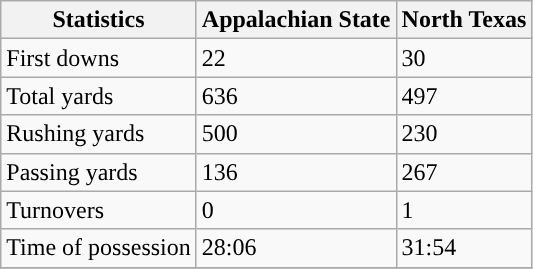<table class="wikitable">
<tr>
<th>Statistics</th>
<th>Appalachian State</th>
<th>North Texas</th>
</tr>
<tr>
<td>First downs</td>
<td>22</td>
<td>30</td>
</tr>
<tr>
<td>Total yards</td>
<td>636</td>
<td>497</td>
</tr>
<tr>
<td>Rushing yards</td>
<td>500</td>
<td>230</td>
</tr>
<tr>
<td>Passing yards</td>
<td>136</td>
<td>267</td>
</tr>
<tr>
<td>Turnovers</td>
<td>0</td>
<td>1</td>
</tr>
<tr>
<td>Time of possession</td>
<td>28:06</td>
<td>31:54</td>
</tr>
<tr>
</tr>
</table>
